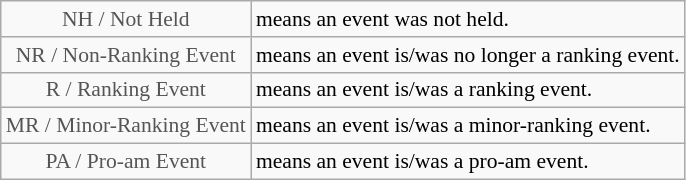<table class="wikitable" style="font-size:90%">
<tr>
<td style="text-align:center; color:#555555;" colspan="4">NH / Not Held</td>
<td>means an event was not held.</td>
</tr>
<tr>
<td style="text-align:center; color:#555555;" colspan="4">NR / Non-Ranking Event</td>
<td>means an event is/was no longer a ranking event.</td>
</tr>
<tr>
<td style="text-align:center; color:#555555;" colspan="4">R / Ranking Event</td>
<td>means an event is/was a ranking event.</td>
</tr>
<tr>
<td style="text-align:center; color:#555555;" colspan="4">MR / Minor-Ranking Event</td>
<td>means an event is/was a minor-ranking event.</td>
</tr>
<tr>
<td style="text-align:center; color:#555555;" colspan="4">PA / Pro-am Event</td>
<td>means an event is/was a pro-am event.</td>
</tr>
</table>
